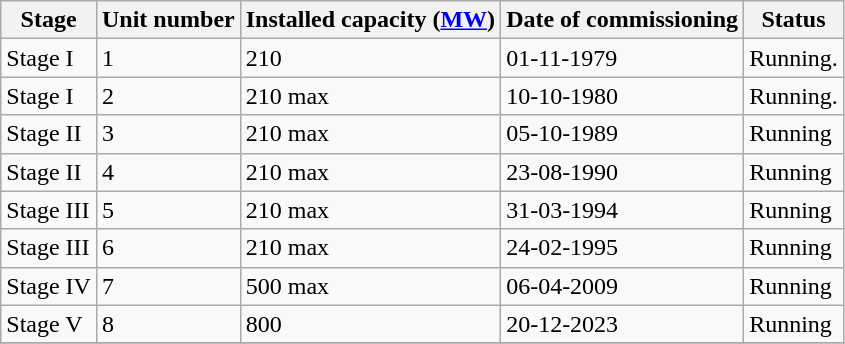<table class="sortable wikitable">
<tr>
<th>Stage</th>
<th>Unit number</th>
<th>Installed capacity (<a href='#'>MW</a>)</th>
<th>Date of commissioning</th>
<th>Status</th>
</tr>
<tr>
<td>Stage I</td>
<td>1</td>
<td>210</td>
<td>01-11-1979</td>
<td>Running.</td>
</tr>
<tr>
<td>Stage I</td>
<td>2</td>
<td>210 max</td>
<td>10-10-1980</td>
<td>Running.</td>
</tr>
<tr>
<td>Stage II</td>
<td>3</td>
<td>210 max</td>
<td>05-10-1989</td>
<td>Running</td>
</tr>
<tr>
<td>Stage II</td>
<td>4</td>
<td>210 max</td>
<td>23-08-1990</td>
<td>Running</td>
</tr>
<tr>
<td>Stage III</td>
<td>5</td>
<td>210 max</td>
<td>31-03-1994</td>
<td>Running</td>
</tr>
<tr>
<td>Stage III</td>
<td>6</td>
<td>210 max</td>
<td>24-02-1995</td>
<td>Running</td>
</tr>
<tr>
<td>Stage IV</td>
<td>7</td>
<td>500 max</td>
<td>06-04-2009</td>
<td>Running</td>
</tr>
<tr>
<td>Stage V</td>
<td>8</td>
<td>800</td>
<td>20-12-2023</td>
<td>Running</td>
</tr>
<tr>
</tr>
</table>
